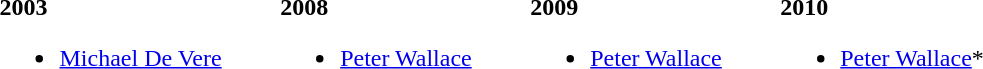<table class="toccolours" style="border-collapse: collapse;">
<tr>
<td colspan=7 align="right"></td>
</tr>
<tr>
<td valign="top"><br><strong>2003</strong><ul><li><a href='#'>Michael De Vere</a></li></ul></td>
<td width="35"> </td>
<td valign="top"><br><strong>2008</strong><ul><li><a href='#'>Peter Wallace</a></li></ul></td>
<td width="35"> </td>
<td valign="top"><br><strong>2009</strong><ul><li><a href='#'>Peter Wallace</a></li></ul></td>
<td width="35"> </td>
<td valign="top"><br><strong>2010</strong><ul><li><a href='#'>Peter Wallace</a>*</li></ul></td>
</tr>
</table>
